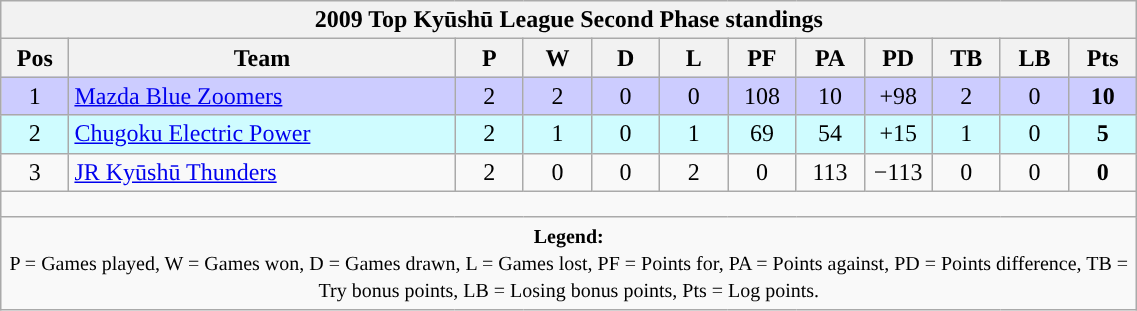<table class="wikitable" style="text-align:center; font-size:100%; width:60%;">
<tr>
<th colspan="100%" cellpadding="0" cellspacing="0"><strong>2009 Top Kyūshū League Second Phase standings</strong></th>
</tr>
<tr>
<th style="width:6%;">Pos</th>
<th style="width:34%;">Team</th>
<th style="width:6%;">P</th>
<th style="width:6%;">W</th>
<th style="width:6%;">D</th>
<th style="width:6%;">L</th>
<th style="width:6%;">PF</th>
<th style="width:6%;">PA</th>
<th style="width:6%;">PD</th>
<th style="width:6%;">TB</th>
<th style="width:6%;">LB</th>
<th style="width:6%;">Pts<br></th>
</tr>
<tr style="background:#CCCCFF;">
<td>1</td>
<td style="text-align:left;"><a href='#'>Mazda Blue Zoomers</a></td>
<td>2</td>
<td>2</td>
<td>0</td>
<td>0</td>
<td>108</td>
<td>10</td>
<td>+98</td>
<td>2</td>
<td>0</td>
<td><strong>10</strong></td>
</tr>
<tr style="background:#CFFCFF;">
<td>2</td>
<td style="text-align:left;"><a href='#'>Chugoku Electric Power</a></td>
<td>2</td>
<td>1</td>
<td>0</td>
<td>1</td>
<td>69</td>
<td>54</td>
<td>+15</td>
<td>1</td>
<td>0</td>
<td><strong>5</strong></td>
</tr>
<tr>
<td>3</td>
<td style="text-align:left;"><a href='#'>JR Kyūshū Thunders</a></td>
<td>2</td>
<td>0</td>
<td>0</td>
<td>2</td>
<td>0</td>
<td>113</td>
<td>−113</td>
<td>0</td>
<td>0</td>
<td><strong>0</strong></td>
</tr>
<tr>
<td colspan="100%" style="height:10px;"></td>
</tr>
<tr>
<td colspan="100%"><small><strong>Legend:</strong> <br> P = Games played, W = Games won, D = Games drawn, L = Games lost, PF = Points for, PA = Points against, PD = Points difference, TB = Try bonus points, LB = Losing bonus points, Pts = Log points.</small></td>
</tr>
</table>
